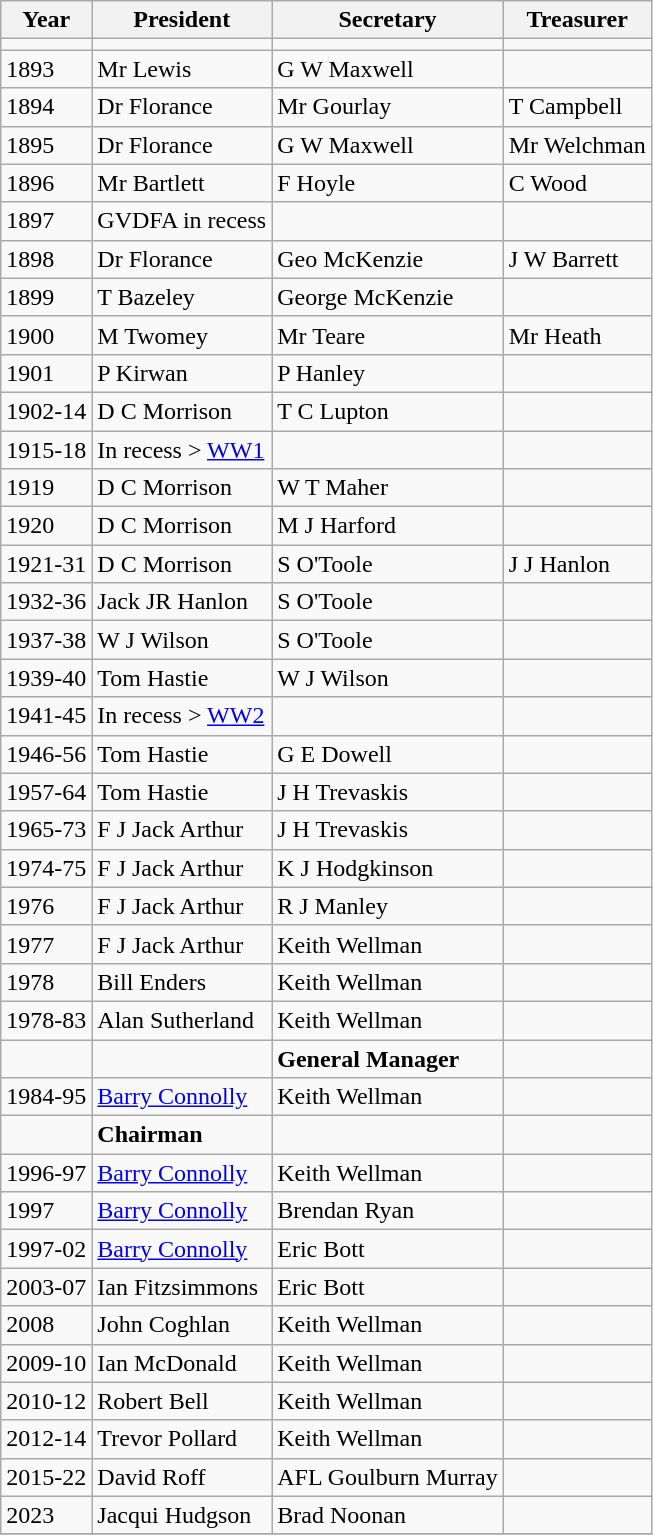<table class="wikitable sortable">
<tr>
<th>Year</th>
<th>President</th>
<th>Secretary</th>
<th>Treasurer</th>
</tr>
<tr>
<td></td>
<td></td>
<td></td>
<td></td>
</tr>
<tr>
<td>1893</td>
<td>Mr Lewis</td>
<td>G W Maxwell</td>
<td></td>
</tr>
<tr>
<td>1894</td>
<td>Dr Florance</td>
<td>Mr Gourlay</td>
<td>T Campbell</td>
</tr>
<tr>
<td>1895</td>
<td>Dr Florance</td>
<td>G W Maxwell</td>
<td>Mr Welchman</td>
</tr>
<tr>
<td>1896</td>
<td>Mr Bartlett</td>
<td>F Hoyle</td>
<td>C Wood</td>
</tr>
<tr>
<td>1897</td>
<td>GVDFA in recess</td>
<td></td>
<td></td>
</tr>
<tr>
<td>1898</td>
<td>Dr Florance</td>
<td>Geo McKenzie</td>
<td>J W Barrett</td>
</tr>
<tr>
<td>1899</td>
<td>T Bazeley</td>
<td>George McKenzie</td>
<td></td>
</tr>
<tr>
<td>1900</td>
<td>M Twomey</td>
<td>Mr Teare</td>
<td>Mr Heath</td>
</tr>
<tr>
<td>1901</td>
<td>P Kirwan</td>
<td>P Hanley</td>
<td></td>
</tr>
<tr>
<td>1902-14</td>
<td>D C Morrison</td>
<td>T C Lupton</td>
<td></td>
</tr>
<tr>
<td>1915-18</td>
<td>In recess > <a href='#'>WW1</a></td>
<td></td>
<td></td>
</tr>
<tr>
<td>1919</td>
<td>D C Morrison</td>
<td>W T Maher</td>
<td></td>
</tr>
<tr>
<td>1920</td>
<td>D C Morrison</td>
<td>M J Harford</td>
<td></td>
</tr>
<tr>
<td>1921-31</td>
<td>D C Morrison</td>
<td>S O'Toole</td>
<td>J J Hanlon</td>
</tr>
<tr>
<td>1932-36</td>
<td>Jack JR Hanlon</td>
<td>S O'Toole</td>
<td></td>
</tr>
<tr>
<td>1937-38</td>
<td>W J Wilson</td>
<td>S O'Toole</td>
<td></td>
</tr>
<tr>
<td>1939-40</td>
<td>Tom Hastie</td>
<td>W J Wilson</td>
<td></td>
</tr>
<tr>
<td>1941-45</td>
<td>In recess > <a href='#'>WW2</a></td>
<td></td>
<td></td>
</tr>
<tr>
<td>1946-56</td>
<td>Tom Hastie</td>
<td>G E Dowell</td>
<td></td>
</tr>
<tr>
<td>1957-64</td>
<td>Tom Hastie</td>
<td>J H Trevaskis</td>
<td></td>
</tr>
<tr>
<td>1965-73</td>
<td>F J Jack Arthur</td>
<td>J H Trevaskis</td>
<td></td>
</tr>
<tr>
<td>1974-75</td>
<td>F J Jack Arthur</td>
<td>K J Hodgkinson</td>
<td></td>
</tr>
<tr>
<td>1976</td>
<td>F J Jack Arthur</td>
<td>R J Manley</td>
<td></td>
</tr>
<tr>
<td>1977</td>
<td>F J Jack Arthur</td>
<td>Keith Wellman</td>
<td></td>
</tr>
<tr>
<td>1978</td>
<td>Bill Enders</td>
<td>Keith Wellman</td>
<td></td>
</tr>
<tr>
<td>1978-83</td>
<td>Alan Sutherland</td>
<td>Keith Wellman</td>
<td></td>
</tr>
<tr>
<td></td>
<td></td>
<td><strong>General Manager</strong></td>
<td></td>
</tr>
<tr>
<td>1984-95</td>
<td><a href='#'>Barry Connolly</a></td>
<td>Keith Wellman</td>
<td></td>
</tr>
<tr>
<td></td>
<td><strong>Chairman</strong></td>
<td></td>
<td></td>
</tr>
<tr>
<td>1996-97</td>
<td><a href='#'>Barry Connolly</a></td>
<td>Keith Wellman</td>
<td></td>
</tr>
<tr>
<td>1997</td>
<td><a href='#'>Barry Connolly</a></td>
<td>Brendan Ryan</td>
<td></td>
</tr>
<tr>
<td>1997-02</td>
<td><a href='#'>Barry Connolly</a></td>
<td>Eric Bott</td>
<td></td>
</tr>
<tr>
<td>2003-07</td>
<td>Ian Fitzsimmons</td>
<td>Eric Bott</td>
<td></td>
</tr>
<tr>
<td>2008</td>
<td>John Coghlan</td>
<td>Keith Wellman</td>
<td></td>
</tr>
<tr>
<td>2009-10</td>
<td>Ian McDonald</td>
<td>Keith Wellman</td>
<td></td>
</tr>
<tr>
<td>2010-12</td>
<td>Robert Bell</td>
<td>Keith Wellman</td>
<td></td>
</tr>
<tr>
<td>2012-14</td>
<td>Trevor Pollard</td>
<td>Keith Wellman</td>
<td></td>
</tr>
<tr>
<td>2015-22</td>
<td>David Roff</td>
<td>AFL Goulburn Murray</td>
<td></td>
</tr>
<tr>
<td>2023</td>
<td>Jacqui Hudgson</td>
<td>Brad Noonan</td>
<td></td>
</tr>
<tr>
</tr>
</table>
